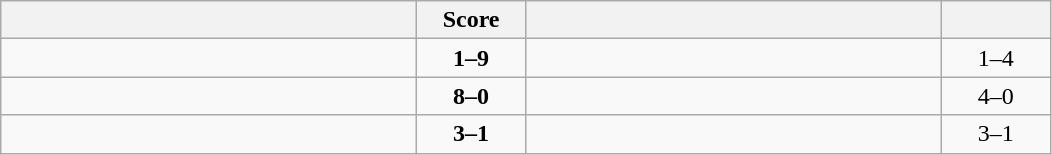<table class="wikitable" style="text-align: center; ">
<tr>
<th align="right" width="270"></th>
<th width="65">Score</th>
<th align="left" width="270"></th>
<th width="65"></th>
</tr>
<tr>
<td align="left"></td>
<td><strong>1–9</strong></td>
<td align="left"><strong></strong></td>
<td>1–4 <strong></strong></td>
</tr>
<tr>
<td align="left"><strong></strong></td>
<td><strong>8–0</strong></td>
<td align="left"></td>
<td>4–0 <strong></strong></td>
</tr>
<tr>
<td align="left"><strong></strong></td>
<td><strong>3–1</strong></td>
<td align="left"></td>
<td>3–1 <strong></strong></td>
</tr>
</table>
